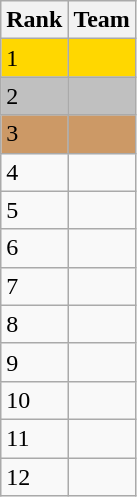<table class="wikitable">
<tr>
<th>Rank</th>
<th>Team</th>
</tr>
<tr style="background:gold;">
<td>1</td>
<td></td>
</tr>
<tr style="background:silver;">
<td>2</td>
<td></td>
</tr>
<tr style="background:#c96;">
<td>3</td>
<td></td>
</tr>
<tr>
<td>4</td>
<td></td>
</tr>
<tr>
<td>5</td>
<td></td>
</tr>
<tr>
<td>6</td>
<td></td>
</tr>
<tr>
<td>7</td>
<td></td>
</tr>
<tr>
<td>8</td>
<td></td>
</tr>
<tr>
<td>9</td>
<td></td>
</tr>
<tr>
<td>10</td>
<td></td>
</tr>
<tr>
<td>11</td>
<td></td>
</tr>
<tr>
<td>12</td>
<td></td>
</tr>
</table>
